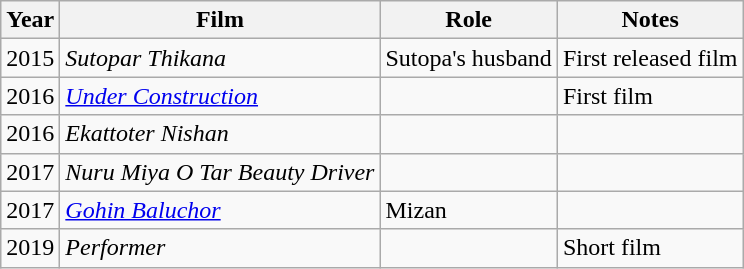<table class="wikitable sortable">
<tr>
<th>Year</th>
<th>Film</th>
<th>Role</th>
<th>Notes</th>
</tr>
<tr>
<td>2015</td>
<td><em>Sutopar Thikana</em></td>
<td>Sutopa's husband</td>
<td>First released film</td>
</tr>
<tr>
<td>2016</td>
<td><em><a href='#'>Under Construction</a></em></td>
<td></td>
<td>First film</td>
</tr>
<tr>
<td>2016</td>
<td><em>Ekattoter Nishan</em></td>
<td></td>
<td></td>
</tr>
<tr>
<td>2017</td>
<td><em>Nuru Miya O Tar Beauty Driver</em></td>
<td></td>
<td></td>
</tr>
<tr>
<td>2017</td>
<td><em><a href='#'>Gohin Baluchor</a></em></td>
<td>Mizan</td>
<td></td>
</tr>
<tr>
<td>2019</td>
<td><em>Performer</em></td>
<td></td>
<td>Short film</td>
</tr>
</table>
